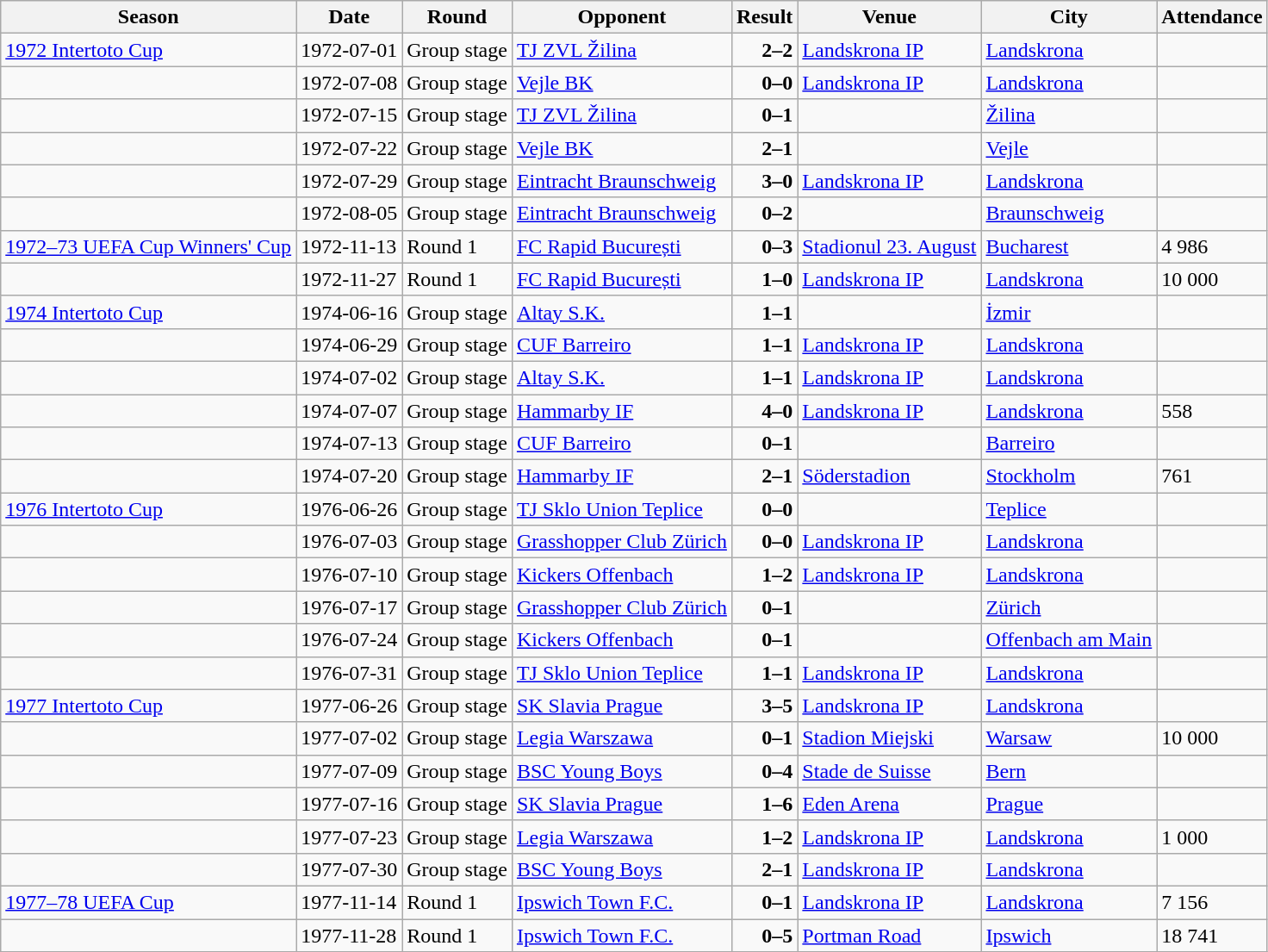<table class="wikitable">
<tr>
<th>Season</th>
<th>Date</th>
<th>Round</th>
<th>Opponent</th>
<th>Result</th>
<th>Venue</th>
<th>City</th>
<th>Attendance</th>
</tr>
<tr>
<td><a href='#'>1972 Intertoto Cup</a></td>
<td>1972-07-01</td>
<td>Group stage</td>
<td> <a href='#'>TJ ZVL Žilina</a></td>
<td align=right><strong>2–2</strong></td>
<td><a href='#'>Landskrona IP</a></td>
<td><a href='#'>Landskrona</a></td>
<td></td>
</tr>
<tr>
<td></td>
<td>1972-07-08</td>
<td>Group stage</td>
<td> <a href='#'>Vejle BK</a></td>
<td align=right><strong>0–0</strong></td>
<td><a href='#'>Landskrona IP</a></td>
<td><a href='#'>Landskrona</a></td>
<td></td>
</tr>
<tr>
<td></td>
<td>1972-07-15</td>
<td>Group stage</td>
<td> <a href='#'>TJ ZVL Žilina</a></td>
<td align=right><strong>0–1</strong></td>
<td></td>
<td><a href='#'>Žilina</a></td>
<td></td>
</tr>
<tr>
<td></td>
<td>1972-07-22</td>
<td>Group stage</td>
<td> <a href='#'>Vejle BK</a></td>
<td align=right><strong>2–1</strong></td>
<td></td>
<td><a href='#'>Vejle</a></td>
<td></td>
</tr>
<tr>
<td></td>
<td>1972-07-29</td>
<td>Group stage</td>
<td> <a href='#'>Eintracht Braunschweig</a></td>
<td align=right><strong>3–0</strong></td>
<td><a href='#'>Landskrona IP</a></td>
<td><a href='#'>Landskrona</a></td>
<td></td>
</tr>
<tr>
<td></td>
<td>1972-08-05</td>
<td>Group stage</td>
<td> <a href='#'>Eintracht Braunschweig</a></td>
<td align=right><strong>0–2</strong></td>
<td></td>
<td><a href='#'>Braunschweig</a></td>
<td></td>
</tr>
<tr>
<td><a href='#'>1972–73 UEFA Cup Winners' Cup</a></td>
<td>1972-11-13</td>
<td>Round 1</td>
<td> <a href='#'>FC Rapid București</a></td>
<td align=right><strong>0–3</strong></td>
<td><a href='#'>Stadionul 23. August</a></td>
<td><a href='#'>Bucharest</a></td>
<td>4 986</td>
</tr>
<tr>
<td></td>
<td>1972-11-27</td>
<td>Round 1</td>
<td> <a href='#'>FC Rapid București</a></td>
<td align=right><strong>1–0</strong></td>
<td><a href='#'>Landskrona IP</a></td>
<td><a href='#'>Landskrona</a></td>
<td>10 000</td>
</tr>
<tr>
<td><a href='#'>1974 Intertoto Cup</a></td>
<td>1974-06-16</td>
<td>Group stage</td>
<td> <a href='#'>Altay S.K.</a></td>
<td align=right><strong>1–1</strong></td>
<td></td>
<td><a href='#'>İzmir</a></td>
<td></td>
</tr>
<tr>
<td></td>
<td>1974-06-29</td>
<td>Group stage</td>
<td> <a href='#'>CUF Barreiro</a></td>
<td align=right><strong>1–1</strong></td>
<td><a href='#'>Landskrona IP</a></td>
<td><a href='#'>Landskrona</a></td>
<td></td>
</tr>
<tr>
<td></td>
<td>1974-07-02</td>
<td>Group stage</td>
<td> <a href='#'>Altay S.K.</a></td>
<td align=right><strong>1–1</strong></td>
<td><a href='#'>Landskrona IP</a></td>
<td><a href='#'>Landskrona</a></td>
<td></td>
</tr>
<tr>
<td></td>
<td>1974-07-07</td>
<td>Group stage</td>
<td> <a href='#'>Hammarby IF</a></td>
<td align=right><strong>4–0</strong></td>
<td><a href='#'>Landskrona IP</a></td>
<td><a href='#'>Landskrona</a></td>
<td>558</td>
</tr>
<tr>
<td></td>
<td>1974-07-13</td>
<td>Group stage</td>
<td> <a href='#'>CUF Barreiro</a></td>
<td align=right><strong>0–1</strong></td>
<td></td>
<td><a href='#'>Barreiro</a></td>
<td></td>
</tr>
<tr>
<td></td>
<td>1974-07-20</td>
<td>Group stage</td>
<td> <a href='#'>Hammarby IF</a></td>
<td align=right><strong>2–1</strong></td>
<td><a href='#'>Söderstadion</a></td>
<td><a href='#'>Stockholm</a></td>
<td>761</td>
</tr>
<tr>
<td><a href='#'>1976 Intertoto Cup</a></td>
<td>1976-06-26</td>
<td>Group stage</td>
<td> <a href='#'>TJ Sklo Union Teplice</a></td>
<td align=right><strong>0–0</strong></td>
<td></td>
<td><a href='#'>Teplice</a></td>
<td></td>
</tr>
<tr>
<td></td>
<td>1976-07-03</td>
<td>Group stage</td>
<td> <a href='#'>Grasshopper Club Zürich</a></td>
<td align=right><strong>0–0</strong></td>
<td><a href='#'>Landskrona IP</a></td>
<td><a href='#'>Landskrona</a></td>
<td></td>
</tr>
<tr>
<td></td>
<td>1976-07-10</td>
<td>Group stage</td>
<td> <a href='#'>Kickers Offenbach</a></td>
<td align=right><strong>1–2</strong></td>
<td><a href='#'>Landskrona IP</a></td>
<td><a href='#'>Landskrona</a></td>
<td></td>
</tr>
<tr>
<td></td>
<td>1976-07-17</td>
<td>Group stage</td>
<td> <a href='#'>Grasshopper Club Zürich</a></td>
<td align=right><strong>0–1</strong></td>
<td></td>
<td><a href='#'>Zürich</a></td>
<td></td>
</tr>
<tr>
<td></td>
<td>1976-07-24</td>
<td>Group stage</td>
<td> <a href='#'>Kickers Offenbach</a></td>
<td align=right><strong>0–1</strong></td>
<td></td>
<td><a href='#'>Offenbach am Main</a></td>
<td></td>
</tr>
<tr>
<td></td>
<td>1976-07-31</td>
<td>Group stage</td>
<td> <a href='#'>TJ Sklo Union Teplice</a></td>
<td align=right><strong>1–1</strong></td>
<td><a href='#'>Landskrona IP</a></td>
<td><a href='#'>Landskrona</a></td>
<td></td>
</tr>
<tr>
<td><a href='#'>1977 Intertoto Cup</a></td>
<td>1977-06-26</td>
<td>Group stage</td>
<td> <a href='#'>SK Slavia Prague</a></td>
<td align=right><strong>3–5</strong></td>
<td><a href='#'>Landskrona IP</a></td>
<td><a href='#'>Landskrona</a></td>
<td></td>
</tr>
<tr>
<td></td>
<td>1977-07-02</td>
<td>Group stage</td>
<td> <a href='#'>Legia Warszawa</a></td>
<td align=right><strong>0–1</strong></td>
<td><a href='#'>Stadion Miejski</a></td>
<td><a href='#'>Warsaw</a></td>
<td>10 000</td>
</tr>
<tr>
<td></td>
<td>1977-07-09</td>
<td>Group stage</td>
<td> <a href='#'>BSC Young Boys</a></td>
<td align=right><strong>0–4</strong></td>
<td><a href='#'>Stade de Suisse</a></td>
<td><a href='#'>Bern</a></td>
<td></td>
</tr>
<tr>
<td></td>
<td>1977-07-16</td>
<td>Group stage</td>
<td> <a href='#'>SK Slavia Prague</a></td>
<td align=right><strong>1–6</strong></td>
<td><a href='#'>Eden Arena</a></td>
<td><a href='#'>Prague</a></td>
<td></td>
</tr>
<tr>
<td></td>
<td>1977-07-23</td>
<td>Group stage</td>
<td> <a href='#'>Legia Warszawa</a></td>
<td align=right><strong>1–2</strong></td>
<td><a href='#'>Landskrona IP</a></td>
<td><a href='#'>Landskrona</a></td>
<td>1 000</td>
</tr>
<tr>
<td></td>
<td>1977-07-30</td>
<td>Group stage</td>
<td> <a href='#'>BSC Young Boys</a></td>
<td align=right><strong>2–1</strong></td>
<td><a href='#'>Landskrona IP</a></td>
<td><a href='#'>Landskrona</a></td>
<td></td>
</tr>
<tr>
<td><a href='#'>1977–78 UEFA Cup</a></td>
<td>1977-11-14</td>
<td>Round 1</td>
<td> <a href='#'>Ipswich Town F.C.</a></td>
<td align=right><strong>0–1</strong></td>
<td><a href='#'>Landskrona IP</a></td>
<td><a href='#'>Landskrona</a></td>
<td>7 156</td>
</tr>
<tr>
<td></td>
<td>1977-11-28</td>
<td>Round 1</td>
<td> <a href='#'>Ipswich Town F.C.</a></td>
<td align=right><strong>0–5</strong></td>
<td><a href='#'>Portman Road</a></td>
<td><a href='#'>Ipswich</a></td>
<td>18 741</td>
</tr>
<tr>
</tr>
</table>
